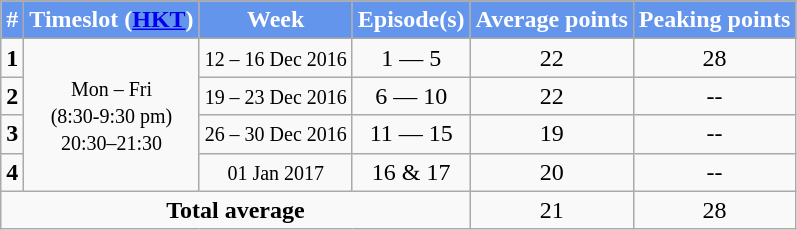<table class="wikitable" style="text-align:center;">
<tr style="background:cornflowerblue; color:white" align="center">
</tr>
<tr>
<th style="background:cornflowerblue; color:white" align="center">#</th>
<th style="background:cornflowerblue; color:white" align="center">Timeslot (<a href='#'>HKT</a>)</th>
<th style="background:cornflowerblue; color:white" align="center">Week</th>
<th style="background:cornflowerblue; color:white" align="center">Episode(s)</th>
<th style="background:cornflowerblue; color:white" align="center">Average points</th>
<th style="background:cornflowerblue; color:white" align="center">Peaking points</th>
</tr>
<tr>
<td><strong>1</strong></td>
<td rowspan="4"><small>Mon – Fri<br>(8:30-9:30 pm)<br>20:30–21:30</small></td>
<td><small>12 – 16 Dec 2016</small></td>
<td>1 — 5</td>
<td>22</td>
<td>28</td>
</tr>
<tr>
<td><strong>2</strong></td>
<td><small>19 – 23 Dec 2016</small></td>
<td>6 — 10</td>
<td>22</td>
<td>--</td>
</tr>
<tr>
<td><strong>3</strong></td>
<td><small>26 – 30 Dec 2016</small></td>
<td>11 — 15</td>
<td>19</td>
<td>--</td>
</tr>
<tr>
<td><strong>4</strong></td>
<td><small>01 Jan 2017</small></td>
<td>16 & 17</td>
<td>20</td>
<td>--</td>
</tr>
<tr>
<td colspan="4"><strong>Total average</strong></td>
<td>21</td>
<td>28</td>
</tr>
</table>
